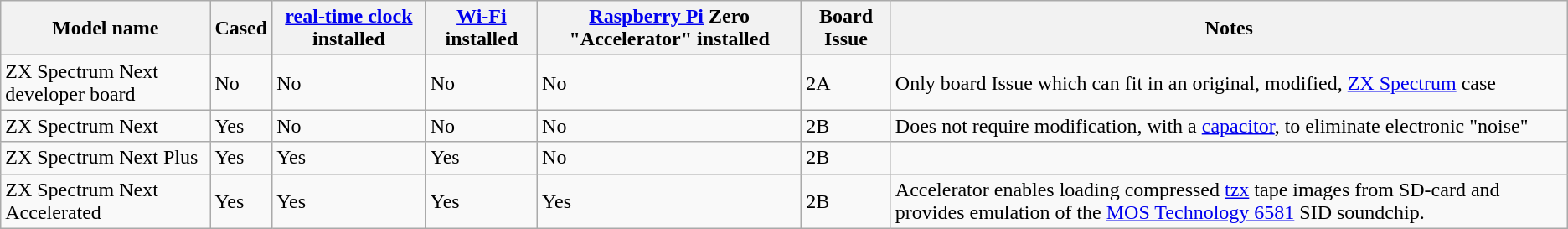<table class="wikitable">
<tr>
<th>Model name</th>
<th>Cased</th>
<th><a href='#'>real-time clock</a> installed</th>
<th><a href='#'>Wi-Fi</a> installed</th>
<th><a href='#'>Raspberry Pi</a> Zero "Accelerator" installed</th>
<th>Board Issue</th>
<th>Notes</th>
</tr>
<tr>
<td>ZX Spectrum Next developer board</td>
<td>No</td>
<td>No</td>
<td>No</td>
<td>No</td>
<td>2A</td>
<td>Only board Issue which can fit in an original, modified, <a href='#'>ZX Spectrum</a> case</td>
</tr>
<tr>
<td>ZX Spectrum Next</td>
<td>Yes</td>
<td>No</td>
<td>No</td>
<td>No</td>
<td>2B</td>
<td>Does not require modification, with a <a href='#'>capacitor</a>, to eliminate electronic "noise"</td>
</tr>
<tr>
<td>ZX Spectrum Next Plus</td>
<td>Yes</td>
<td>Yes</td>
<td>Yes</td>
<td>No</td>
<td>2B</td>
<td></td>
</tr>
<tr>
<td>ZX Spectrum Next Accelerated</td>
<td>Yes</td>
<td>Yes</td>
<td>Yes</td>
<td>Yes</td>
<td>2B</td>
<td>Accelerator enables loading compressed <a href='#'>tzx</a> tape images from SD-card and provides emulation of the <a href='#'>MOS Technology 6581</a> SID soundchip.</td>
</tr>
</table>
